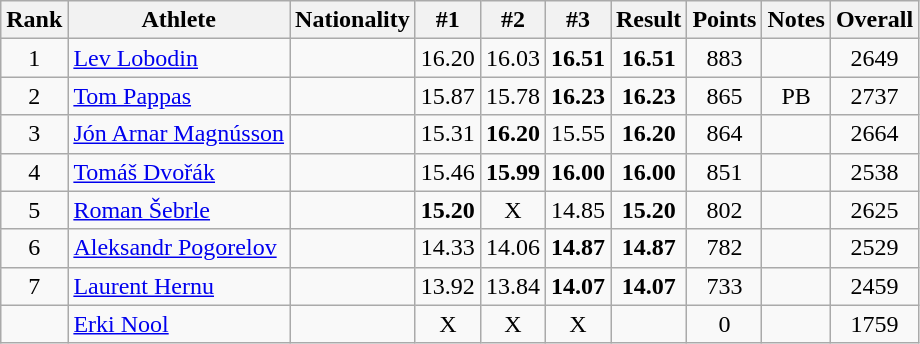<table class="wikitable sortable" style="text-align:center">
<tr>
<th>Rank</th>
<th>Athlete</th>
<th>Nationality</th>
<th>#1</th>
<th>#2</th>
<th>#3</th>
<th>Result</th>
<th>Points</th>
<th>Notes</th>
<th>Overall</th>
</tr>
<tr>
<td>1</td>
<td align=left><a href='#'>Lev Lobodin</a></td>
<td align=left></td>
<td>16.20</td>
<td>16.03</td>
<td><strong>16.51</strong></td>
<td><strong>16.51</strong></td>
<td>883</td>
<td></td>
<td>2649</td>
</tr>
<tr>
<td>2</td>
<td align=left><a href='#'>Tom Pappas</a></td>
<td align=left></td>
<td>15.87</td>
<td>15.78</td>
<td><strong>16.23</strong></td>
<td><strong>16.23</strong></td>
<td>865</td>
<td>PB</td>
<td>2737</td>
</tr>
<tr>
<td>3</td>
<td align=left><a href='#'>Jón Arnar Magnússon</a></td>
<td align=left></td>
<td>15.31</td>
<td><strong>16.20</strong></td>
<td>15.55</td>
<td><strong>16.20</strong></td>
<td>864</td>
<td></td>
<td>2664</td>
</tr>
<tr>
<td>4</td>
<td align=left><a href='#'>Tomáš Dvořák</a></td>
<td align=left></td>
<td>15.46</td>
<td><strong>15.99</strong></td>
<td><strong>16.00</strong></td>
<td><strong>16.00</strong></td>
<td>851</td>
<td></td>
<td>2538</td>
</tr>
<tr>
<td>5</td>
<td align=left><a href='#'>Roman Šebrle</a></td>
<td align=left></td>
<td><strong>15.20</strong></td>
<td>X</td>
<td>14.85</td>
<td><strong>15.20</strong></td>
<td>802</td>
<td></td>
<td>2625</td>
</tr>
<tr>
<td>6</td>
<td align=left><a href='#'>Aleksandr Pogorelov</a></td>
<td align=left></td>
<td>14.33</td>
<td>14.06</td>
<td><strong>14.87</strong></td>
<td><strong>14.87</strong></td>
<td>782</td>
<td></td>
<td>2529</td>
</tr>
<tr>
<td>7</td>
<td align=left><a href='#'>Laurent Hernu</a></td>
<td align=left></td>
<td>13.92</td>
<td>13.84</td>
<td><strong>14.07</strong></td>
<td><strong>14.07</strong></td>
<td>733</td>
<td></td>
<td>2459</td>
</tr>
<tr>
<td></td>
<td align=left><a href='#'>Erki Nool</a></td>
<td align=left></td>
<td>X</td>
<td>X</td>
<td>X</td>
<td><strong></strong></td>
<td>0</td>
<td></td>
<td>1759</td>
</tr>
</table>
